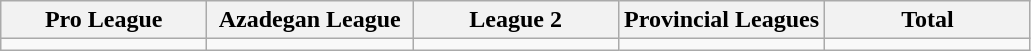<table class="wikitable">
<tr>
<th style="width:20%;">Pro League</th>
<th style="width:20%;">Azadegan League</th>
<th style="width:20%;">League 2</th>
<th style="width:20%;">Provincial Leagues</th>
<th style="width:20%;">Total</th>
</tr>
<tr>
<td></td>
<td></td>
<td></td>
<td></td>
<td></td>
</tr>
</table>
